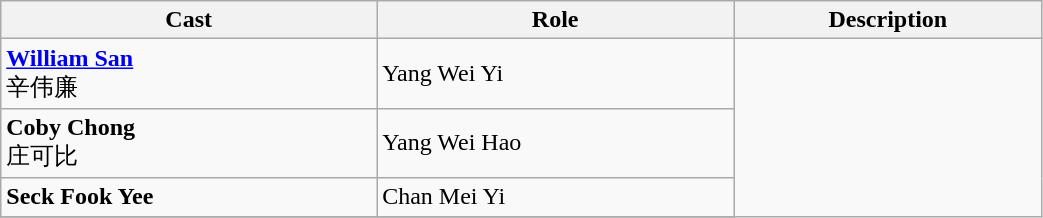<table class="wikitable" width="55%">
<tr>
<th>Cast</th>
<th>Role</th>
<th>Description</th>
</tr>
<tr>
<td><strong><a href='#'>William San</a></strong><br>辛伟廉</td>
<td>Yang Wei Yi</td>
</tr>
<tr>
<td><strong>Coby Chong</strong><br>庄可比</td>
<td>Yang Wei Hao</td>
</tr>
<tr>
<td><strong>Seck Fook Yee</strong></td>
<td>Chan Mei Yi</td>
</tr>
<tr>
</tr>
</table>
